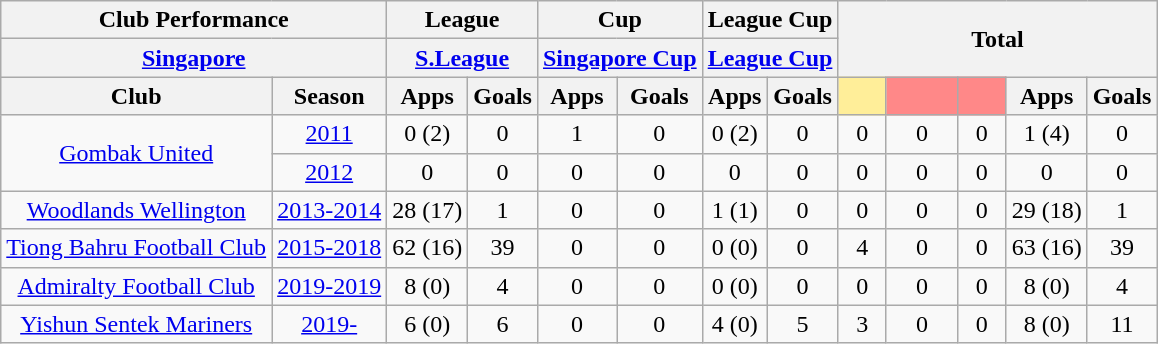<table class="wikitable" style="text-align:center;">
<tr>
<th colspan="2">Club Performance</th>
<th colspan="2">League</th>
<th colspan="2">Cup</th>
<th colspan="2">League Cup</th>
<th colspan="5" rowspan="2">Total</th>
</tr>
<tr>
<th colspan="2"><a href='#'>Singapore</a></th>
<th colspan="2"><a href='#'>S.League</a></th>
<th colspan="2"><a href='#'>Singapore Cup</a></th>
<th colspan="2"><a href='#'>League Cup</a></th>
</tr>
<tr>
<th>Club</th>
<th>Season</th>
<th>Apps</th>
<th>Goals</th>
<th>Apps</th>
<th>Goals</th>
<th>Apps</th>
<th>Goals</th>
<th style="width:25px; background:#fe9;"></th>
<th style="width:40px; background:#ff8888;"></th>
<th style="width:25px; background:#ff8888;"></th>
<th>Apps</th>
<th>Goals</th>
</tr>
<tr>
<td rowspan="2"><a href='#'>Gombak United</a></td>
<td><a href='#'>2011</a></td>
<td>0 (2)</td>
<td>0</td>
<td>1</td>
<td>0</td>
<td>0 (2)</td>
<td>0</td>
<td>0</td>
<td>0</td>
<td>0</td>
<td>1 (4)</td>
<td>0</td>
</tr>
<tr>
<td><a href='#'>2012</a></td>
<td>0</td>
<td>0</td>
<td>0</td>
<td>0</td>
<td>0</td>
<td>0</td>
<td>0</td>
<td>0</td>
<td>0</td>
<td>0</td>
<td>0</td>
</tr>
<tr>
<td rowspan="1"><a href='#'>Woodlands Wellington</a></td>
<td><a href='#'>2013-2014</a></td>
<td>28 (17)</td>
<td>1</td>
<td>0</td>
<td>0</td>
<td>1 (1)</td>
<td>0</td>
<td>0</td>
<td>0</td>
<td>0</td>
<td>29 (18)</td>
<td>1</td>
</tr>
<tr>
<td rowspan="1"><a href='#'>Tiong Bahru Football Club</a></td>
<td><a href='#'>2015-2018</a></td>
<td>62 (16)</td>
<td>39</td>
<td>0</td>
<td>0</td>
<td>0 (0)</td>
<td>0</td>
<td>4</td>
<td>0</td>
<td>0</td>
<td>63 (16)</td>
<td>39</td>
</tr>
<tr>
<td rowspan="1"><a href='#'>Admiralty Football Club</a></td>
<td><a href='#'>2019-2019</a></td>
<td>8 (0)</td>
<td>4</td>
<td>0</td>
<td>0</td>
<td>0 (0)</td>
<td>0</td>
<td>0</td>
<td>0</td>
<td>0</td>
<td>8 (0)</td>
<td>4</td>
</tr>
<tr>
<td rowspan="1"><a href='#'> Yishun Sentek Mariners</a></td>
<td><a href='#'>2019-</a></td>
<td>6 (0)</td>
<td>6</td>
<td>0</td>
<td>0</td>
<td>4 (0)</td>
<td>5</td>
<td>3</td>
<td>0</td>
<td>0</td>
<td>8 (0)</td>
<td>11</td>
</tr>
</table>
